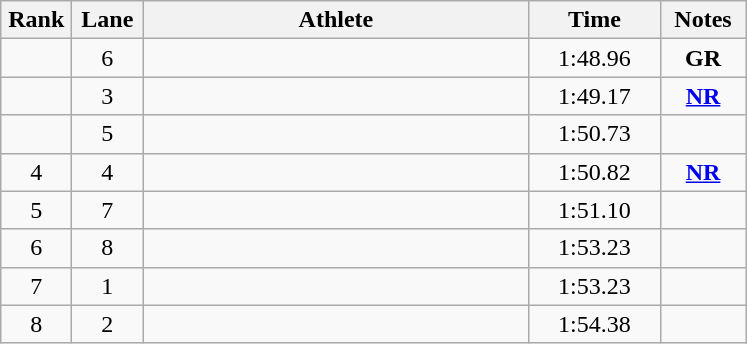<table class="wikitable sortable" style="text-align:center;">
<tr>
<th width=40>Rank</th>
<th width=40>Lane</th>
<th width=250>Athlete</th>
<th width=80>Time</th>
<th width=50>Notes</th>
</tr>
<tr>
<td></td>
<td>6</td>
<td align=left></td>
<td>1:48.96</td>
<td><strong>GR</strong></td>
</tr>
<tr>
<td></td>
<td>3</td>
<td align=left></td>
<td>1:49.17</td>
<td><strong><a href='#'>NR</a></strong></td>
</tr>
<tr>
<td></td>
<td>5</td>
<td align=left></td>
<td>1:50.73</td>
<td></td>
</tr>
<tr>
<td>4</td>
<td>4</td>
<td align=left></td>
<td>1:50.82</td>
<td><strong><a href='#'>NR</a></strong></td>
</tr>
<tr>
<td>5</td>
<td>7</td>
<td align=left></td>
<td>1:51.10</td>
<td></td>
</tr>
<tr>
<td>6</td>
<td>8</td>
<td align=left></td>
<td>1:53.23</td>
<td></td>
</tr>
<tr>
<td>7</td>
<td>1</td>
<td align=left></td>
<td>1:53.23</td>
<td></td>
</tr>
<tr>
<td>8</td>
<td>2</td>
<td align=left></td>
<td>1:54.38</td>
<td></td>
</tr>
</table>
